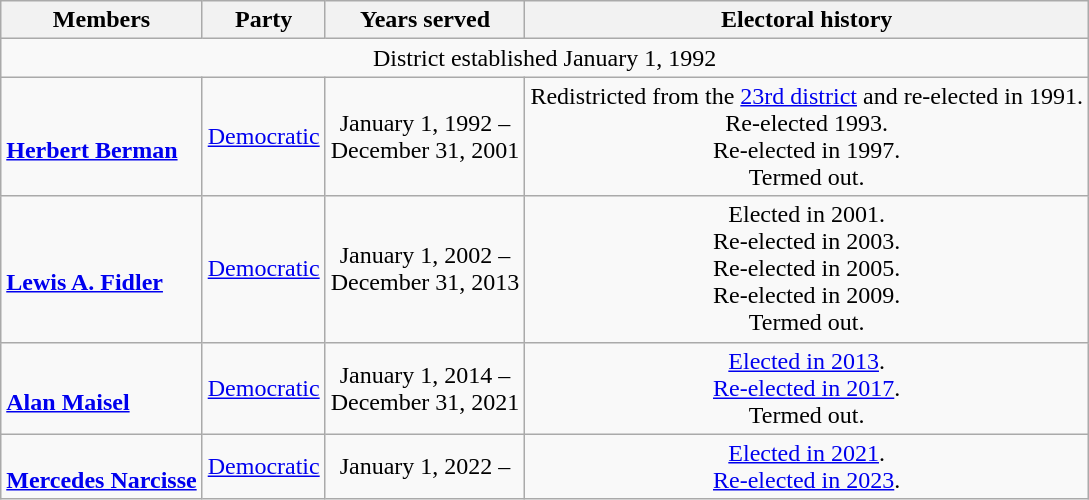<table class=wikitable style="text-align:center">
<tr>
<th>Members</th>
<th>Party</th>
<th>Years served</th>
<th>Electoral history</th>
</tr>
<tr>
<td colspan=5>District established January 1, 1992</td>
</tr>
<tr>
<td align=left><br> <strong><a href='#'>Herbert Berman</a></strong><br></td>
<td><a href='#'>Democratic</a></td>
<td>January 1, 1992 – <br> December 31, 2001</td>
<td>Redistricted from the <a href='#'>23rd district</a> and re-elected in 1991. <br> Re-elected 1993. <br> Re-elected in 1997. <br> Termed out.</td>
</tr>
<tr>
<td align=left> <br> <strong><a href='#'>Lewis A. Fidler</a></strong><br></td>
<td><a href='#'>Democratic</a></td>
<td>January 1, 2002 – <br> December 31, 2013</td>
<td>Elected in 2001. <br> Re-elected in 2003. <br> Re-elected in 2005. <br> Re-elected in 2009. <br> Termed out.</td>
</tr>
<tr>
<td align=left> <br> <strong><a href='#'>Alan Maisel</a></strong><br></td>
<td><a href='#'>Democratic</a></td>
<td>January 1, 2014 – <br> December 31, 2021</td>
<td><a href='#'>Elected in 2013</a>. <br> <a href='#'>Re-elected in 2017</a>. <br> Termed out.</td>
</tr>
<tr>
<td align=left> <br> <strong><a href='#'>Mercedes Narcisse</a></strong><br></td>
<td><a href='#'>Democratic</a></td>
<td>January 1, 2022 – <br></td>
<td><a href='#'>Elected in 2021</a>. <br> <a href='#'>Re-elected in 2023</a>.</td>
</tr>
</table>
